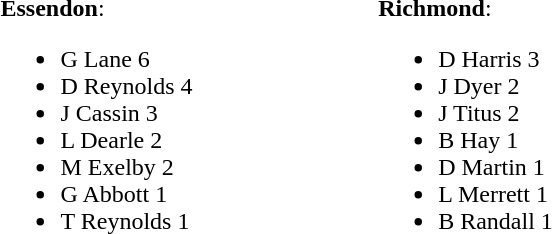<table width="40%">
<tr>
<td valign="top" width="30%"><br><strong>Essendon</strong>:<ul><li>G Lane 6</li><li>D Reynolds 4</li><li>J Cassin 3</li><li>L Dearle 2</li><li>M Exelby 2</li><li>G Abbott 1</li><li>T Reynolds 1</li></ul></td>
<td valign="top" width="30%"><br><strong>Richmond</strong>:<ul><li>D Harris 3</li><li>J Dyer 2</li><li>J Titus 2</li><li>B Hay 1</li><li>D Martin 1</li><li>L Merrett 1</li><li>B Randall 1</li></ul></td>
</tr>
</table>
